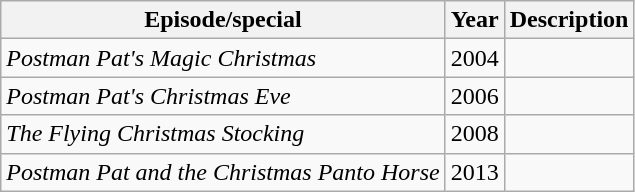<table class="wikitable sortable">
<tr>
<th>Episode/special</th>
<th>Year</th>
<th>Description</th>
</tr>
<tr>
<td><em>Postman Pat's Magic Christmas</em></td>
<td>2004</td>
<td></td>
</tr>
<tr>
<td><em>Postman Pat's Christmas Eve</em></td>
<td>2006</td>
<td></td>
</tr>
<tr>
<td><em>The Flying Christmas Stocking</em></td>
<td>2008</td>
<td></td>
</tr>
<tr>
<td><em>Postman Pat and the Christmas Panto Horse</em></td>
<td>2013</td>
<td></td>
</tr>
</table>
